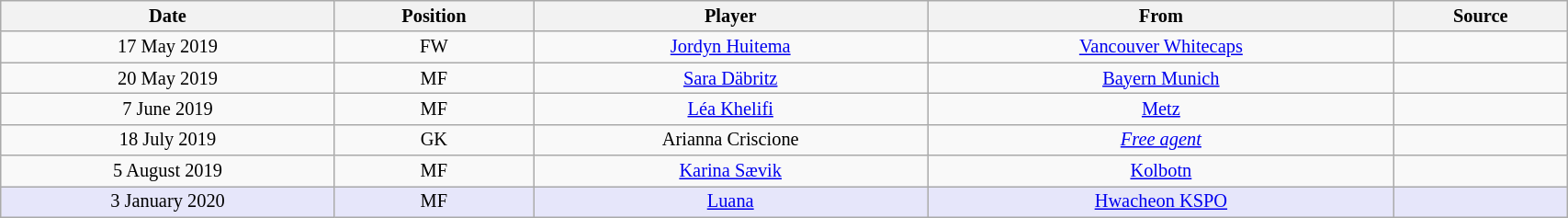<table class="wikitable sortable" style="width:90%; text-align:center; font-size:85%; text-align:centre;">
<tr>
<th><strong>Date</strong></th>
<th><strong>Position</strong></th>
<th><strong>Player</strong></th>
<th><strong>From</strong></th>
<th><strong>Source</strong></th>
</tr>
<tr>
<td>17 May 2019</td>
<td>FW</td>
<td> <a href='#'>Jordyn Huitema</a></td>
<td> <a href='#'>Vancouver Whitecaps</a></td>
<td></td>
</tr>
<tr>
<td>20 May 2019</td>
<td>MF</td>
<td> <a href='#'>Sara Däbritz</a></td>
<td> <a href='#'>Bayern Munich</a></td>
<td></td>
</tr>
<tr>
<td>7 June 2019</td>
<td>MF</td>
<td> <a href='#'>Léa Khelifi</a></td>
<td> <a href='#'>Metz</a></td>
<td></td>
</tr>
<tr>
<td>18 July 2019</td>
<td>GK</td>
<td> Arianna Criscione</td>
<td><em><a href='#'>Free agent</a></em></td>
<td></td>
</tr>
<tr>
<td>5 August 2019</td>
<td>MF</td>
<td> <a href='#'>Karina Sævik</a></td>
<td> <a href='#'>Kolbotn</a></td>
<td></td>
</tr>
<tr>
<td style="background:lavender; color:black;" scope="col">3 January 2020</td>
<td style="background:lavender; color:black;" scope="col">MF</td>
<td style="background:lavender; color:black;" scope="col"> <a href='#'>Luana</a></td>
<td style="background:lavender; color:black;" scope="col"> <a href='#'>Hwacheon KSPO</a></td>
<td style="background:lavender; color:black;" scope="col"></td>
</tr>
</table>
